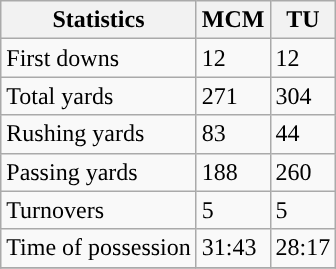<table class="wikitable">
<tr>
<th>Statistics</th>
<th>MCM</th>
<th>TU</th>
</tr>
<tr>
<td>First downs</td>
<td>12</td>
<td>12</td>
</tr>
<tr>
<td>Total yards</td>
<td>271</td>
<td>304</td>
</tr>
<tr>
<td>Rushing yards</td>
<td>83</td>
<td>44</td>
</tr>
<tr>
<td>Passing yards</td>
<td>188</td>
<td>260</td>
</tr>
<tr>
<td>Turnovers</td>
<td>5</td>
<td>5</td>
</tr>
<tr>
<td>Time of possession</td>
<td>31:43</td>
<td>28:17</td>
</tr>
<tr>
</tr>
</table>
